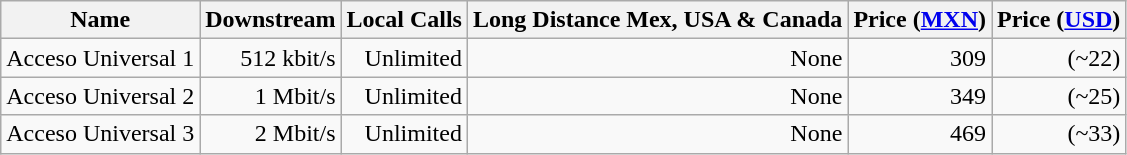<table class="wikitable">
<tr>
<th>Name</th>
<th>Downstream</th>
<th>Local Calls</th>
<th>Long Distance Mex, USA & Canada</th>
<th>Price (<a href='#'>MXN</a>)</th>
<th>Price (<a href='#'>USD</a>)</th>
</tr>
<tr>
<td>Acceso Universal 1</td>
<td ALIGN="RIGHT">512 kbit/s</td>
<td ALIGN="RIGHT">Unlimited</td>
<td ALIGN="RIGHT">None</td>
<td ALIGN="RIGHT">309</td>
<td ALIGN="RIGHT">(~22)</td>
</tr>
<tr>
<td>Acceso Universal 2</td>
<td ALIGN="RIGHT">1 Mbit/s</td>
<td ALIGN="RIGHT">Unlimited</td>
<td ALIGN="RIGHT">None</td>
<td ALIGN="RIGHT">349</td>
<td ALIGN="RIGHT">(~25)</td>
</tr>
<tr>
<td>Acceso Universal 3</td>
<td ALIGN="RIGHT">2 Mbit/s</td>
<td ALIGN="RIGHT">Unlimited</td>
<td ALIGN="RIGHT">None</td>
<td ALIGN="RIGHT">469</td>
<td ALIGN="RIGHT">(~33)</td>
</tr>
</table>
